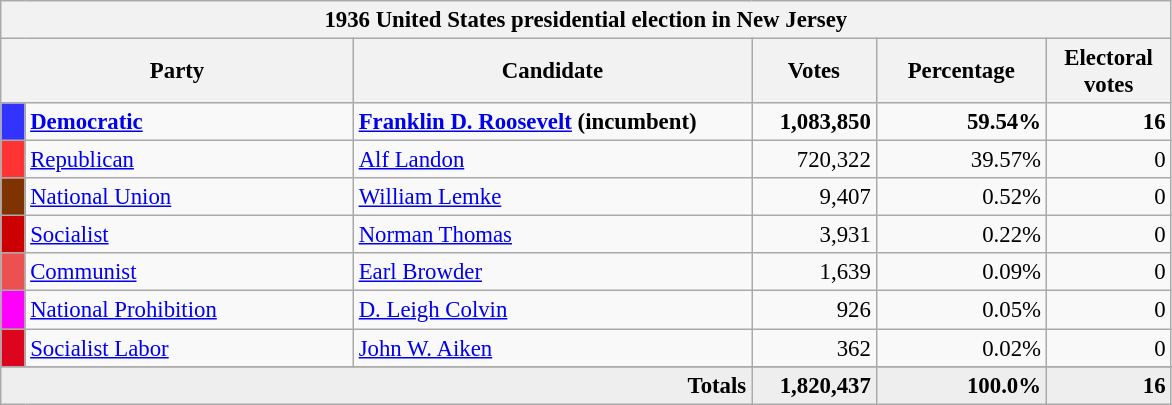<table class="wikitable" style="font-size: 95%;">
<tr>
<th colspan="6">1936 United States presidential election in New Jersey</th>
</tr>
<tr>
<th colspan="2" style="width: 15em">Party</th>
<th style="width: 17em">Candidate</th>
<th style="width: 5em">Votes</th>
<th style="width: 7em">Percentage</th>
<th style="width: 5em">Electoral votes</th>
</tr>
<tr>
<th style="background-color:#3333FF; width: 3px"></th>
<td style="width: 130px"><strong><a href='#'>Democratic</a></strong></td>
<td><strong><a href='#'>Franklin D. Roosevelt</a> (incumbent)</strong></td>
<td align="right"><strong>1,083,850</strong></td>
<td align="right"><strong>59.54%</strong></td>
<td align="right"><strong>16</strong></td>
</tr>
<tr>
<th style="background-color:#FF3333; width: 3px"></th>
<td style="width: 130px"><a href='#'>Republican</a></td>
<td><a href='#'>Alf Landon</a></td>
<td align="right">720,322</td>
<td align="right">39.57%</td>
<td align="right">0</td>
</tr>
<tr>
<th style="background-color:#7F3300; width: 3px"></th>
<td style="width: 130px"><a href='#'>National Union</a></td>
<td><a href='#'>William Lemke</a></td>
<td align="right">9,407</td>
<td align="right">0.52%</td>
<td align="right">0</td>
</tr>
<tr>
<th style="background-color:#CC0000; width: 3px"></th>
<td style="width: 130px"><a href='#'>Socialist</a></td>
<td><a href='#'>Norman Thomas</a></td>
<td align="right">3,931</td>
<td align="right">0.22%</td>
<td align="right">0</td>
</tr>
<tr>
<th style="background-color:#EC5050; width: 3px"></th>
<td style="width: 130px"><a href='#'>Communist</a></td>
<td><a href='#'>Earl Browder</a></td>
<td align="right">1,639</td>
<td align="right">0.09%</td>
<td align="right">0</td>
</tr>
<tr>
<th style="background-color:#FF00FF; width: 3px"></th>
<td style="width: 130px"><a href='#'>National Prohibition</a></td>
<td><a href='#'>D. Leigh Colvin</a></td>
<td align="right">926</td>
<td align="right">0.05%</td>
<td align="right">0</td>
</tr>
<tr>
<th style="background-color:#DD051D; width: 3px"></th>
<td style="width: 130px"><a href='#'>Socialist Labor</a></td>
<td><a href='#'>John W. Aiken</a></td>
<td align="right">362</td>
<td align="right">0.02%</td>
<td align="right">0</td>
</tr>
<tr>
</tr>
<tr style="background:#eee; text-align:right;">
<td colspan="3"><strong>Totals</strong></td>
<td><strong>1,820,437</strong></td>
<td><strong>100.0%</strong></td>
<td><strong>16</strong></td>
</tr>
</table>
